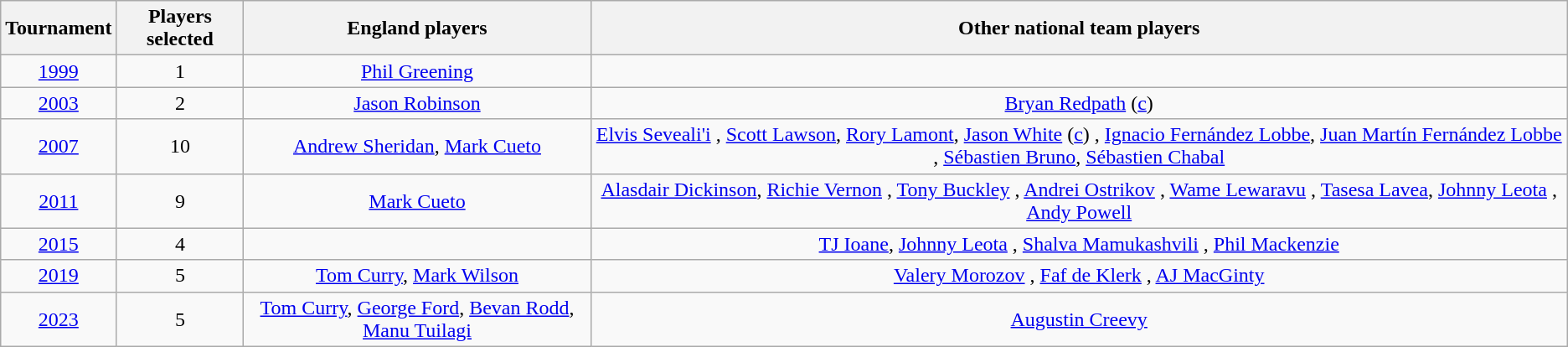<table class="wikitable sortable" style="text-align:center">
<tr>
<th>Tournament</th>
<th>Players selected</th>
<th>England players</th>
<th>Other national team players</th>
</tr>
<tr>
<td><a href='#'>1999</a></td>
<td>1</td>
<td><a href='#'>Phil Greening</a></td>
<td></td>
</tr>
<tr>
<td><a href='#'>2003</a></td>
<td>2</td>
<td><a href='#'>Jason Robinson</a></td>
<td><a href='#'>Bryan Redpath</a> (<a href='#'>c</a>) </td>
</tr>
<tr>
<td><a href='#'>2007</a></td>
<td>10</td>
<td><a href='#'>Andrew Sheridan</a>, <a href='#'>Mark Cueto</a></td>
<td><a href='#'>Elvis Seveali'i</a> , <a href='#'>Scott Lawson</a>, <a href='#'>Rory Lamont</a>, <a href='#'>Jason White</a> (<a href='#'>c</a>) , <a href='#'>Ignacio Fernández Lobbe</a>, <a href='#'>Juan Martín Fernández Lobbe</a> , <a href='#'>Sébastien Bruno</a>, <a href='#'>Sébastien Chabal</a> </td>
</tr>
<tr>
<td><a href='#'>2011</a></td>
<td>9</td>
<td><a href='#'>Mark Cueto</a></td>
<td><a href='#'>Alasdair Dickinson</a>, <a href='#'>Richie Vernon</a> , <a href='#'>Tony Buckley</a> , <a href='#'>Andrei Ostrikov</a> , <a href='#'>Wame Lewaravu</a> ,   <a href='#'>Tasesa Lavea</a>, <a href='#'>Johnny Leota</a> , <a href='#'>Andy Powell</a> </td>
</tr>
<tr>
<td><a href='#'>2015</a></td>
<td>4</td>
<td></td>
<td><a href='#'>TJ Ioane</a>, <a href='#'>Johnny Leota</a> , <a href='#'>Shalva Mamukashvili</a> , <a href='#'>Phil Mackenzie</a> </td>
</tr>
<tr>
<td><a href='#'>2019</a></td>
<td>5</td>
<td><a href='#'>Tom Curry</a>, <a href='#'>Mark Wilson</a></td>
<td><a href='#'>Valery Morozov</a> , <a href='#'>Faf de Klerk</a> , <a href='#'>AJ MacGinty</a> </td>
</tr>
<tr>
<td><a href='#'>2023</a></td>
<td>5</td>
<td><a href='#'>Tom Curry</a>, <a href='#'>George Ford</a>, <a href='#'>Bevan Rodd</a>, <a href='#'>Manu Tuilagi</a></td>
<td><a href='#'>Augustin Creevy</a> </td>
</tr>
</table>
